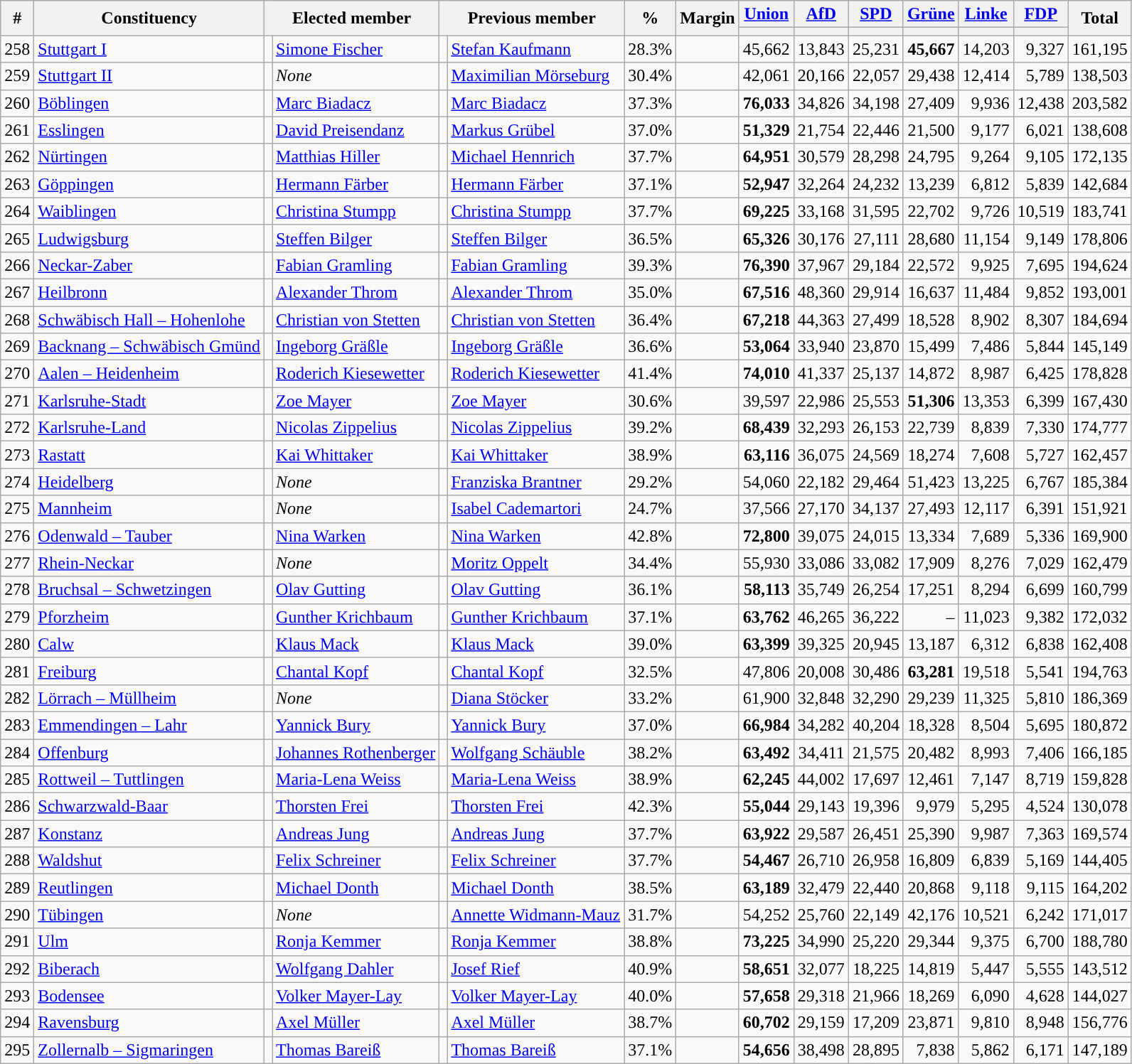<table class="wikitable sortable" style="text-align:right">
<tr>
<th rowspan="2">#</th>
<th rowspan="2">Constituency</th>
<th rowspan="2" colspan="2">Elected member</th>
<th rowspan="2" colspan="2">Previous member</th>
<th rowspan="2">%</th>
<th rowspan="2">Margin</th>
<th class="wikitable sortable" style="width:40px;"><a href='#'>Union</a></th>
<th class="wikitable sortable" style="width:40px;"><a href='#'>AfD</a></th>
<th class="wikitable sortable" style="width:40px;"><a href='#'>SPD</a></th>
<th class="wikitable sortable" style="width:40px;"><a href='#'>Grüne</a></th>
<th class="wikitable sortable" style="width:40px;"><a href='#'>Linke</a></th>
<th class="wikitable sortable" style="width:40px;"><a href='#'>FDP</a></th>
<th class="wikitable sortable" style="width:40px;" rowspan="2">Total</th>
</tr>
<tr>
<th class="wikitable sortable" style="background:"></th>
<th class="wikitable sortable" style="background:"></th>
<th class="wikitable sortable" style="background:"></th>
<th class="wikitable sortable" style="background:"></th>
<th class="wikitable sortable" style="background:"></th>
<th class="wikitable sortable" style="background:"></th>
</tr>
<tr>
<td>258</td>
<td align=left><a href='#'>Stuttgart I</a></td>
<td bgcolor=></td>
<td align=left><a href='#'>Simone Fischer</a></td>
<td bgcolor=></td>
<td align=left><a href='#'>Stefan Kaufmann</a></td>
<td>28.3%</td>
<td></td>
<td>45,662</td>
<td>13,843</td>
<td>25,231</td>
<td><strong>45,667</strong></td>
<td>14,203</td>
<td>9,327</td>
<td>161,195</td>
</tr>
<tr>
<td>259</td>
<td align=left><a href='#'>Stuttgart II</a></td>
<td bgcolor=></td>
<td align=left><em>None</em></td>
<td bgcolor=></td>
<td align=left><a href='#'>Maximilian Mörseburg</a></td>
<td>30.4%</td>
<td></td>
<td>42,061</td>
<td>20,166</td>
<td>22,057</td>
<td>29,438</td>
<td>12,414</td>
<td>5,789</td>
<td>138,503</td>
</tr>
<tr>
<td>260</td>
<td align=left><a href='#'>Böblingen</a></td>
<td bgcolor=></td>
<td align=left><a href='#'>Marc Biadacz</a></td>
<td bgcolor=></td>
<td align=left><a href='#'>Marc Biadacz</a></td>
<td>37.3%</td>
<td></td>
<td><strong>76,033</strong></td>
<td>34,826</td>
<td>34,198</td>
<td>27,409</td>
<td>9,936</td>
<td>12,438</td>
<td>203,582</td>
</tr>
<tr>
<td>261</td>
<td align=left><a href='#'>Esslingen</a></td>
<td bgcolor=></td>
<td align=left><a href='#'>David Preisendanz</a></td>
<td bgcolor=></td>
<td align=left><a href='#'>Markus Grübel</a></td>
<td>37.0%</td>
<td></td>
<td><strong>51,329</strong></td>
<td>21,754</td>
<td>22,446</td>
<td>21,500</td>
<td>9,177</td>
<td>6,021</td>
<td>138,608</td>
</tr>
<tr>
<td>262</td>
<td align=left><a href='#'>Nürtingen</a></td>
<td bgcolor=></td>
<td align=left><a href='#'>Matthias Hiller</a></td>
<td bgcolor=></td>
<td align=left><a href='#'>Michael Hennrich</a></td>
<td>37.7%</td>
<td></td>
<td><strong>64,951</strong></td>
<td>30,579</td>
<td>28,298</td>
<td>24,795</td>
<td>9,264</td>
<td>9,105</td>
<td>172,135</td>
</tr>
<tr>
<td>263</td>
<td align=left><a href='#'>Göppingen</a></td>
<td bgcolor=></td>
<td align=left><a href='#'>Hermann Färber</a></td>
<td bgcolor=></td>
<td align=left><a href='#'>Hermann Färber</a></td>
<td>37.1%</td>
<td></td>
<td><strong>52,947</strong></td>
<td>32,264</td>
<td>24,232</td>
<td>13,239</td>
<td>6,812</td>
<td>5,839</td>
<td>142,684</td>
</tr>
<tr>
<td>264</td>
<td align=left><a href='#'>Waiblingen</a></td>
<td bgcolor=></td>
<td align=left><a href='#'>Christina Stumpp</a></td>
<td bgcolor=></td>
<td align=left><a href='#'>Christina Stumpp</a></td>
<td>37.7%</td>
<td></td>
<td><strong>69,225</strong></td>
<td>33,168</td>
<td>31,595</td>
<td>22,702</td>
<td>9,726</td>
<td>10,519</td>
<td>183,741</td>
</tr>
<tr>
<td>265</td>
<td align=left><a href='#'>Ludwigsburg</a></td>
<td bgcolor=></td>
<td align=left><a href='#'>Steffen Bilger</a></td>
<td bgcolor=></td>
<td align=left><a href='#'>Steffen Bilger</a></td>
<td>36.5%</td>
<td></td>
<td><strong>65,326</strong></td>
<td>30,176</td>
<td>27,111</td>
<td>28,680</td>
<td>11,154</td>
<td>9,149</td>
<td>178,806</td>
</tr>
<tr>
<td>266</td>
<td align=left><a href='#'>Neckar-Zaber</a></td>
<td bgcolor=></td>
<td align=left><a href='#'>Fabian Gramling</a></td>
<td bgcolor=></td>
<td align=left><a href='#'>Fabian Gramling</a></td>
<td>39.3%</td>
<td></td>
<td><strong>76,390</strong></td>
<td>37,967</td>
<td>29,184</td>
<td>22,572</td>
<td>9,925</td>
<td>7,695</td>
<td>194,624</td>
</tr>
<tr>
<td>267</td>
<td align=left><a href='#'>Heilbronn</a></td>
<td bgcolor=></td>
<td align=left><a href='#'>Alexander Throm</a></td>
<td bgcolor=></td>
<td align=left><a href='#'>Alexander Throm</a></td>
<td>35.0%</td>
<td></td>
<td><strong>67,516</strong></td>
<td>48,360</td>
<td>29,914</td>
<td>16,637</td>
<td>11,484</td>
<td>9,852</td>
<td>193,001</td>
</tr>
<tr>
<td>268</td>
<td align=left><a href='#'>Schwäbisch Hall – Hohenlohe</a></td>
<td bgcolor=></td>
<td align=left><a href='#'>Christian von Stetten</a></td>
<td bgcolor=></td>
<td align=left><a href='#'>Christian von Stetten</a></td>
<td>36.4%</td>
<td></td>
<td><strong>67,218</strong></td>
<td>44,363</td>
<td>27,499</td>
<td>18,528</td>
<td>8,902</td>
<td>8,307</td>
<td>184,694</td>
</tr>
<tr>
<td>269</td>
<td align=left><a href='#'>Backnang – Schwäbisch Gmünd</a></td>
<td bgcolor=></td>
<td align=left><a href='#'>Ingeborg Gräßle</a></td>
<td bgcolor=></td>
<td align=left><a href='#'>Ingeborg Gräßle</a></td>
<td>36.6%</td>
<td></td>
<td><strong>53,064</strong></td>
<td>33,940</td>
<td>23,870</td>
<td>15,499</td>
<td>7,486</td>
<td>5,844</td>
<td>145,149</td>
</tr>
<tr>
<td>270</td>
<td align=left><a href='#'>Aalen – Heidenheim</a></td>
<td bgcolor=></td>
<td align=left><a href='#'>Roderich Kiesewetter</a></td>
<td bgcolor=></td>
<td align=left><a href='#'>Roderich Kiesewetter</a></td>
<td>41.4%</td>
<td></td>
<td><strong>74,010</strong></td>
<td>41,337</td>
<td>25,137</td>
<td>14,872</td>
<td>8,987</td>
<td>6,425</td>
<td>178,828</td>
</tr>
<tr>
<td>271</td>
<td align=left><a href='#'>Karlsruhe-Stadt</a></td>
<td bgcolor=></td>
<td align=left><a href='#'>Zoe Mayer</a></td>
<td bgcolor=></td>
<td align=left><a href='#'>Zoe Mayer</a></td>
<td>30.6%</td>
<td></td>
<td>39,597</td>
<td>22,986</td>
<td>25,553</td>
<td><strong>51,306</strong></td>
<td>13,353</td>
<td>6,399</td>
<td>167,430</td>
</tr>
<tr>
<td>272</td>
<td align=left><a href='#'>Karlsruhe-Land</a></td>
<td bgcolor=></td>
<td align=left><a href='#'>Nicolas Zippelius</a></td>
<td bgcolor=></td>
<td align=left><a href='#'>Nicolas Zippelius</a></td>
<td>39.2%</td>
<td></td>
<td><strong>68,439</strong></td>
<td>32,293</td>
<td>26,153</td>
<td>22,739</td>
<td>8,839</td>
<td>7,330</td>
<td>174,777</td>
</tr>
<tr>
<td>273</td>
<td align=left><a href='#'>Rastatt</a></td>
<td bgcolor=></td>
<td align=left><a href='#'>Kai Whittaker</a></td>
<td bgcolor=></td>
<td align=left><a href='#'>Kai Whittaker</a></td>
<td>38.9%</td>
<td></td>
<td><strong>63,116</strong></td>
<td>36,075</td>
<td>24,569</td>
<td>18,274</td>
<td>7,608</td>
<td>5,727</td>
<td>162,457</td>
</tr>
<tr>
<td>274</td>
<td align=left><a href='#'>Heidelberg</a></td>
<td bgcolor=></td>
<td align=left><em>None</em></td>
<td bgcolor=></td>
<td align=left><a href='#'>Franziska Brantner</a></td>
<td>29.2%</td>
<td></td>
<td>54,060</td>
<td>22,182</td>
<td>29,464</td>
<td>51,423</td>
<td>13,225</td>
<td>6,767</td>
<td>185,384</td>
</tr>
<tr>
<td>275</td>
<td align=left><a href='#'>Mannheim</a></td>
<td bgcolor=></td>
<td align=left><em>None</em></td>
<td bgcolor=></td>
<td align=left><a href='#'>Isabel Cademartori</a></td>
<td>24.7%</td>
<td></td>
<td>37,566</td>
<td>27,170</td>
<td>34,137</td>
<td>27,493</td>
<td>12,117</td>
<td>6,391</td>
<td>151,921</td>
</tr>
<tr>
<td>276</td>
<td align=left><a href='#'>Odenwald – Tauber</a></td>
<td bgcolor=></td>
<td align=left><a href='#'>Nina Warken</a></td>
<td bgcolor=></td>
<td align=left><a href='#'>Nina Warken</a></td>
<td>42.8%</td>
<td></td>
<td><strong>72,800</strong></td>
<td>39,075</td>
<td>24,015</td>
<td>13,334</td>
<td>7,689</td>
<td>5,336</td>
<td>169,900</td>
</tr>
<tr>
<td>277</td>
<td align=left><a href='#'>Rhein-Neckar</a></td>
<td bgcolor=></td>
<td align=left><em>None</em></td>
<td bgcolor=></td>
<td align=left><a href='#'>Moritz Oppelt</a></td>
<td>34.4%</td>
<td></td>
<td>55,930</td>
<td>33,086</td>
<td>33,082</td>
<td>17,909</td>
<td>8,276</td>
<td>7,029</td>
<td>162,479</td>
</tr>
<tr>
<td>278</td>
<td align=left><a href='#'>Bruchsal – Schwetzingen</a></td>
<td bgcolor=></td>
<td align=left><a href='#'>Olav Gutting</a></td>
<td bgcolor=></td>
<td align=left><a href='#'>Olav Gutting</a></td>
<td>36.1%</td>
<td></td>
<td><strong>58,113</strong></td>
<td>35,749</td>
<td>26,254</td>
<td>17,251</td>
<td>8,294</td>
<td>6,699</td>
<td>160,799</td>
</tr>
<tr>
<td>279</td>
<td align=left><a href='#'>Pforzheim</a></td>
<td bgcolor=></td>
<td align=left><a href='#'>Gunther Krichbaum</a></td>
<td bgcolor=></td>
<td align=left><a href='#'>Gunther Krichbaum</a></td>
<td>37.1%</td>
<td></td>
<td><strong>63,762</strong></td>
<td>46,265</td>
<td>36,222</td>
<td>–</td>
<td>11,023</td>
<td>9,382</td>
<td>172,032</td>
</tr>
<tr>
<td>280</td>
<td align=left><a href='#'>Calw</a></td>
<td bgcolor=></td>
<td align=left><a href='#'>Klaus Mack</a></td>
<td bgcolor=></td>
<td align=left><a href='#'>Klaus Mack</a></td>
<td>39.0%</td>
<td></td>
<td><strong>63,399</strong></td>
<td>39,325</td>
<td>20,945</td>
<td>13,187</td>
<td>6,312</td>
<td>6,838</td>
<td>162,408</td>
</tr>
<tr>
<td>281</td>
<td align=left><a href='#'>Freiburg</a></td>
<td bgcolor=></td>
<td align=left><a href='#'>Chantal Kopf</a></td>
<td bgcolor=></td>
<td align=left><a href='#'>Chantal Kopf</a></td>
<td>32.5%</td>
<td></td>
<td>47,806</td>
<td>20,008</td>
<td>30,486</td>
<td><strong>63,281</strong></td>
<td>19,518</td>
<td>5,541</td>
<td>194,763</td>
</tr>
<tr>
<td>282</td>
<td align=left><a href='#'>Lörrach – Müllheim</a></td>
<td bgcolor=></td>
<td align=left><em>None</em></td>
<td bgcolor=></td>
<td align=left><a href='#'>Diana Stöcker</a></td>
<td>33.2%</td>
<td></td>
<td>61,900</td>
<td>32,848</td>
<td>32,290</td>
<td>29,239</td>
<td>11,325</td>
<td>5,810</td>
<td>186,369</td>
</tr>
<tr>
<td>283</td>
<td align=left><a href='#'>Emmendingen – Lahr</a></td>
<td bgcolor=></td>
<td align=left><a href='#'>Yannick Bury</a></td>
<td bgcolor=></td>
<td align=left><a href='#'>Yannick Bury</a></td>
<td>37.0%</td>
<td></td>
<td><strong>66,984</strong></td>
<td>34,282</td>
<td>40,204</td>
<td>18,328</td>
<td>8,504</td>
<td>5,695</td>
<td>180,872</td>
</tr>
<tr>
<td>284</td>
<td align=left><a href='#'>Offenburg</a></td>
<td bgcolor=></td>
<td align=left><a href='#'>Johannes Rothenberger</a></td>
<td bgcolor=></td>
<td align=left><a href='#'>Wolfgang Schäuble</a></td>
<td>38.2%</td>
<td></td>
<td><strong>63,492</strong></td>
<td>34,411</td>
<td>21,575</td>
<td>20,482</td>
<td>8,993</td>
<td>7,406</td>
<td>166,185</td>
</tr>
<tr>
<td>285</td>
<td align=left><a href='#'>Rottweil – Tuttlingen</a></td>
<td bgcolor=></td>
<td align=left><a href='#'>Maria-Lena Weiss</a></td>
<td bgcolor=></td>
<td align=left><a href='#'>Maria-Lena Weiss</a></td>
<td>38.9%</td>
<td></td>
<td><strong>62,245</strong></td>
<td>44,002</td>
<td>17,697</td>
<td>12,461</td>
<td>7,147</td>
<td>8,719</td>
<td>159,828</td>
</tr>
<tr>
<td>286</td>
<td align=left><a href='#'>Schwarzwald-Baar</a></td>
<td bgcolor=></td>
<td align=left><a href='#'>Thorsten Frei</a></td>
<td bgcolor=></td>
<td align=left><a href='#'>Thorsten Frei</a></td>
<td>42.3%</td>
<td></td>
<td><strong>55,044</strong></td>
<td>29,143</td>
<td>19,396</td>
<td>9,979</td>
<td>5,295</td>
<td>4,524</td>
<td>130,078</td>
</tr>
<tr>
<td>287</td>
<td align=left><a href='#'>Konstanz</a></td>
<td bgcolor=></td>
<td align=left><a href='#'>Andreas Jung</a></td>
<td bgcolor=></td>
<td align=left><a href='#'>Andreas Jung</a></td>
<td>37.7%</td>
<td></td>
<td><strong>63,922</strong></td>
<td>29,587</td>
<td>26,451</td>
<td>25,390</td>
<td>9,987</td>
<td>7,363</td>
<td>169,574</td>
</tr>
<tr>
<td>288</td>
<td align=left><a href='#'>Waldshut</a></td>
<td bgcolor=></td>
<td align=left><a href='#'>Felix Schreiner</a></td>
<td bgcolor=></td>
<td align=left><a href='#'>Felix Schreiner</a></td>
<td>37.7%</td>
<td></td>
<td><strong>54,467</strong></td>
<td>26,710</td>
<td>26,958</td>
<td>16,809</td>
<td>6,839</td>
<td>5,169</td>
<td>144,405</td>
</tr>
<tr>
<td>289</td>
<td align=left><a href='#'>Reutlingen</a></td>
<td bgcolor=></td>
<td align=left><a href='#'>Michael Donth</a></td>
<td bgcolor=></td>
<td align=left><a href='#'>Michael Donth</a></td>
<td>38.5%</td>
<td></td>
<td><strong>63,189</strong></td>
<td>32,479</td>
<td>22,440</td>
<td>20,868</td>
<td>9,118</td>
<td>9,115</td>
<td>164,202</td>
</tr>
<tr>
<td>290</td>
<td align=left><a href='#'>Tübingen</a></td>
<td bgcolor=></td>
<td align=left><em>None</em></td>
<td bgcolor=></td>
<td align=left><a href='#'>Annette Widmann-Mauz</a></td>
<td>31.7%</td>
<td></td>
<td>54,252</td>
<td>25,760</td>
<td>22,149</td>
<td>42,176</td>
<td>10,521</td>
<td>6,242</td>
<td>171,017</td>
</tr>
<tr>
<td>291</td>
<td align=left><a href='#'>Ulm</a></td>
<td bgcolor=></td>
<td align=left><a href='#'>Ronja Kemmer</a></td>
<td bgcolor=></td>
<td align=left><a href='#'>Ronja Kemmer</a></td>
<td>38.8%</td>
<td></td>
<td><strong>73,225</strong></td>
<td>34,990</td>
<td>25,220</td>
<td>29,344</td>
<td>9,375</td>
<td>6,700</td>
<td>188,780</td>
</tr>
<tr>
<td>292</td>
<td align=left><a href='#'>Biberach</a></td>
<td bgcolor=></td>
<td align=left><a href='#'>Wolfgang Dahler</a></td>
<td bgcolor=></td>
<td align=left><a href='#'>Josef Rief</a></td>
<td>40.9%</td>
<td></td>
<td><strong>58,651</strong></td>
<td>32,077</td>
<td>18,225</td>
<td>14,819</td>
<td>5,447</td>
<td>5,555</td>
<td>143,512</td>
</tr>
<tr>
<td>293</td>
<td align=left><a href='#'>Bodensee</a></td>
<td bgcolor=></td>
<td align=left><a href='#'>Volker Mayer-Lay</a></td>
<td bgcolor=></td>
<td align=left><a href='#'>Volker Mayer-Lay</a></td>
<td>40.0%</td>
<td></td>
<td><strong>57,658</strong></td>
<td>29,318</td>
<td>21,966</td>
<td>18,269</td>
<td>6,090</td>
<td>4,628</td>
<td>144,027</td>
</tr>
<tr>
<td>294</td>
<td align=left><a href='#'>Ravensburg</a></td>
<td bgcolor=></td>
<td align=left><a href='#'>Axel Müller</a></td>
<td bgcolor=></td>
<td align=left><a href='#'>Axel Müller</a></td>
<td>38.7%</td>
<td></td>
<td><strong>60,702</strong></td>
<td>29,159</td>
<td>17,209</td>
<td>23,871</td>
<td>9,810</td>
<td>8,948</td>
<td>156,776</td>
</tr>
<tr>
<td>295</td>
<td align=left><a href='#'>Zollernalb – Sigmaringen</a></td>
<td bgcolor=></td>
<td align=left><a href='#'>Thomas Bareiß</a></td>
<td bgcolor=></td>
<td align=left><a href='#'>Thomas Bareiß</a></td>
<td>37.1%</td>
<td></td>
<td><strong>54,656</strong></td>
<td>38,498</td>
<td>28,895</td>
<td>7,838</td>
<td>5,862</td>
<td>6,171</td>
<td>147,189</td>
</tr>
</table>
